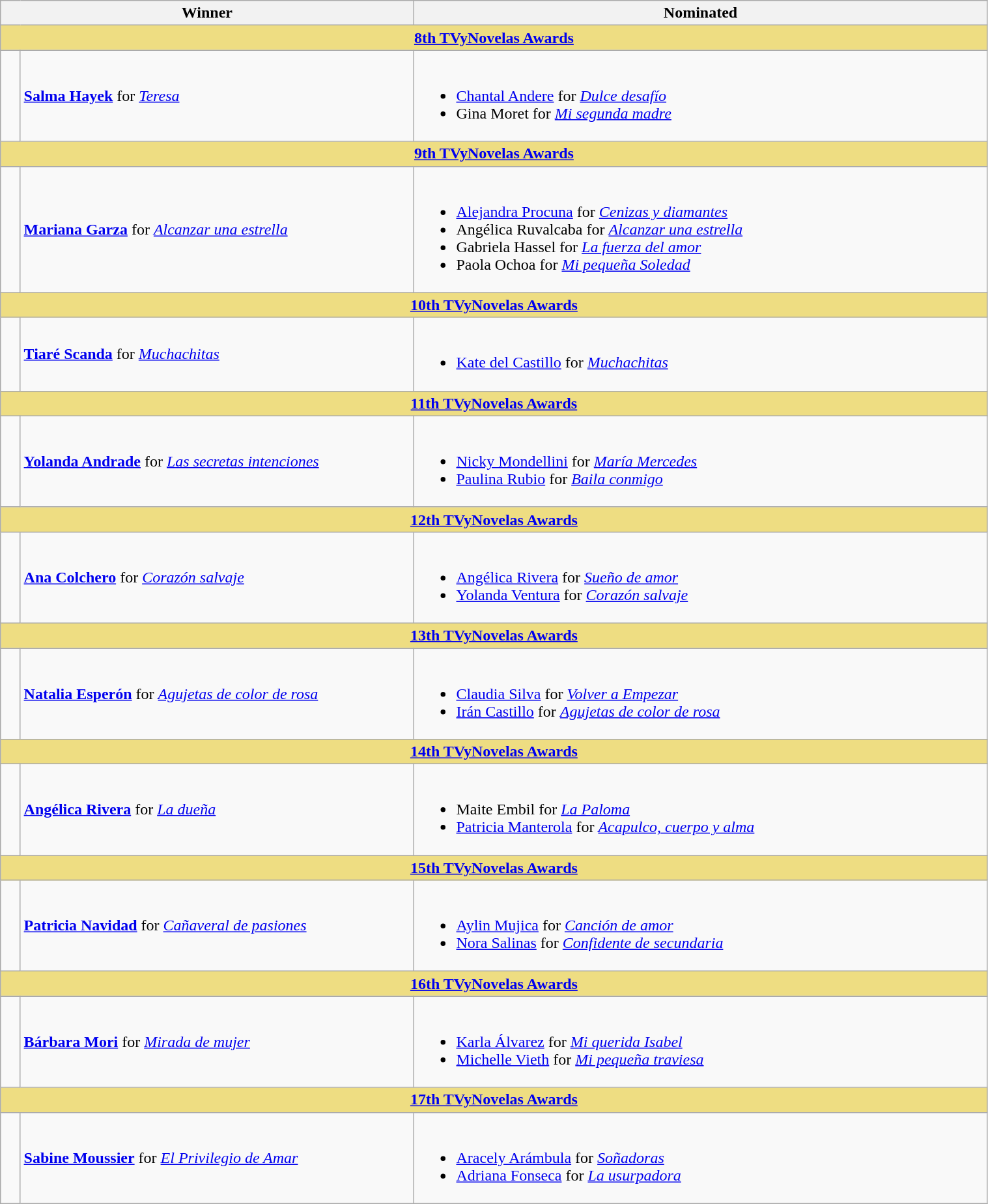<table class="wikitable" width=80%>
<tr align=center>
<th width="150px;" colspan=2; align="center">Winner</th>
<th width="580px;" align="center">Nominated</th>
</tr>
<tr>
<th colspan=9 style="background:#EEDD82;"  align="center"><strong><a href='#'>8th TVyNovelas Awards</a></strong></th>
</tr>
<tr>
<td width=2%></td>
<td><strong><a href='#'>Salma Hayek</a></strong> for <em><a href='#'>Teresa</a></em></td>
<td><br><ul><li><a href='#'>Chantal Andere</a> for <em><a href='#'>Dulce desafío</a></em></li><li>Gina Moret for <em><a href='#'>Mi segunda madre</a></em></li></ul></td>
</tr>
<tr>
<th colspan=9 style="background:#EEDD82;"  align="center"><strong><a href='#'>9th TVyNovelas Awards</a></strong></th>
</tr>
<tr>
<td width=2%></td>
<td><strong><a href='#'>Mariana Garza</a></strong> for <em><a href='#'>Alcanzar una estrella</a></em></td>
<td><br><ul><li><a href='#'>Alejandra Procuna</a> for <em><a href='#'>Cenizas y diamantes</a></em></li><li>Angélica Ruvalcaba for <em><a href='#'>Alcanzar una estrella</a></em></li><li>Gabriela Hassel for <em><a href='#'>La fuerza del amor</a></em></li><li>Paola Ochoa for <em><a href='#'>Mi pequeña Soledad</a></em></li></ul></td>
</tr>
<tr>
<th colspan=9 style="background:#EEDD82;"  align="center"><strong><a href='#'>10th TVyNovelas Awards</a></strong></th>
</tr>
<tr>
<td width=2%></td>
<td><strong><a href='#'>Tiaré Scanda</a></strong> for <em><a href='#'>Muchachitas</a></em></td>
<td><br><ul><li><a href='#'>Kate del Castillo</a> for <em><a href='#'>Muchachitas</a></em></li></ul></td>
</tr>
<tr>
<th colspan=9 style="background:#EEDD82;"  align="center"><strong><a href='#'>11th TVyNovelas Awards</a></strong></th>
</tr>
<tr>
<td width=2%></td>
<td><strong><a href='#'>Yolanda Andrade</a></strong> for <em><a href='#'>Las secretas intenciones</a></em></td>
<td><br><ul><li><a href='#'>Nicky Mondellini</a> for <em><a href='#'>María Mercedes</a></em></li><li><a href='#'>Paulina Rubio</a> for <em><a href='#'>Baila conmigo</a></em></li></ul></td>
</tr>
<tr>
<th colspan=9 style="background:#EEDD82;"  align="center"><strong><a href='#'>12th TVyNovelas Awards</a></strong></th>
</tr>
<tr>
<td width=2%></td>
<td><strong><a href='#'>Ana Colchero</a></strong> for <em><a href='#'>Corazón salvaje</a></em></td>
<td><br><ul><li><a href='#'>Angélica Rivera</a> for <em><a href='#'>Sueño de amor</a></em></li><li><a href='#'>Yolanda Ventura</a> for <em><a href='#'>Corazón salvaje</a></em></li></ul></td>
</tr>
<tr>
<th colspan=9 style="background:#EEDD82;"  align="center"><strong><a href='#'>13th TVyNovelas Awards</a></strong></th>
</tr>
<tr>
<td width=2%></td>
<td><strong><a href='#'>Natalia Esperón</a></strong> for <em><a href='#'>Agujetas de color de rosa</a></em></td>
<td><br><ul><li><a href='#'>Claudia Silva</a> for <em><a href='#'>Volver a Empezar</a></em></li><li><a href='#'>Irán Castillo</a> for <em><a href='#'>Agujetas de color de rosa</a></em></li></ul></td>
</tr>
<tr>
<th colspan=9 style="background:#EEDD82;"  align="center"><strong><a href='#'>14th TVyNovelas Awards</a></strong></th>
</tr>
<tr>
<td width=2%></td>
<td><strong><a href='#'>Angélica Rivera</a></strong> for <em><a href='#'>La dueña</a></em></td>
<td><br><ul><li>Maite Embil for <em><a href='#'>La Paloma</a></em></li><li><a href='#'>Patricia Manterola</a> for <em><a href='#'>Acapulco, cuerpo y alma</a></em></li></ul></td>
</tr>
<tr>
<th colspan=9 style="background:#EEDD82;"  align="center"><strong><a href='#'>15th TVyNovelas Awards</a></strong></th>
</tr>
<tr>
<td width=2%></td>
<td><strong><a href='#'>Patricia Navidad</a></strong> for <em><a href='#'>Cañaveral de pasiones</a></em></td>
<td><br><ul><li><a href='#'>Aylin Mujica</a> for <em><a href='#'>Canción de amor</a></em></li><li><a href='#'>Nora Salinas</a> for <em><a href='#'>Confidente de secundaria</a></em></li></ul></td>
</tr>
<tr>
<th colspan=9 style="background:#EEDD82;"  align="center"><strong><a href='#'>16th TVyNovelas Awards</a></strong></th>
</tr>
<tr>
<td width=2%></td>
<td><strong><a href='#'>Bárbara Mori</a></strong> for <em><a href='#'>Mirada de mujer</a></em></td>
<td><br><ul><li><a href='#'>Karla Álvarez</a> for <em><a href='#'>Mi querida Isabel</a></em></li><li><a href='#'>Michelle Vieth</a> for <em><a href='#'>Mi pequeña traviesa</a></em></li></ul></td>
</tr>
<tr>
<th colspan=9 style="background:#EEDD82;"  align="center"><strong><a href='#'>17th TVyNovelas Awards</a></strong></th>
</tr>
<tr>
<td width=2%></td>
<td><strong><a href='#'>Sabine Moussier</a></strong> for <em><a href='#'>El Privilegio de Amar</a></em></td>
<td><br><ul><li><a href='#'>Aracely Arámbula</a> for <em><a href='#'>Soñadoras</a></em></li><li><a href='#'>Adriana Fonseca</a> for <em><a href='#'>La usurpadora</a></em></li></ul></td>
</tr>
</table>
